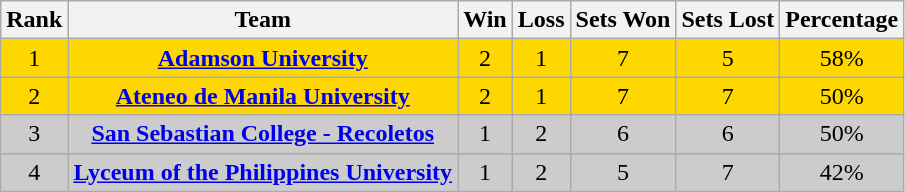<table class="wikitable" align="center"|>
<tr>
<th>Rank</th>
<th>Team</th>
<th>Win</th>
<th>Loss</th>
<th>Sets Won</th>
<th>Sets Lost</th>
<th>Percentage</th>
</tr>
<tr style="text-align:center; background:gold;">
<td>1</td>
<td><strong><a href='#'>Adamson University</a></strong></td>
<td>2</td>
<td>1</td>
<td>7</td>
<td>5</td>
<td>58%</td>
</tr>
<tr style="text-align:center; background:gold;">
<td>2</td>
<td><strong><a href='#'>Ateneo de Manila University</a></strong></td>
<td>2</td>
<td>1</td>
<td>7</td>
<td>7</td>
<td>50%</td>
</tr>
<tr style="text-align:center; background:#ccc;">
<td>3</td>
<td><strong><a href='#'>San Sebastian College - Recoletos</a></strong></td>
<td>1</td>
<td>2</td>
<td>6</td>
<td>6</td>
<td>50%</td>
</tr>
<tr style="text-align:center; background:#ccc;">
<td>4</td>
<td><strong><a href='#'>Lyceum of the Philippines University</a></strong></td>
<td>1</td>
<td>2</td>
<td>5</td>
<td>7</td>
<td>42%</td>
</tr>
</table>
